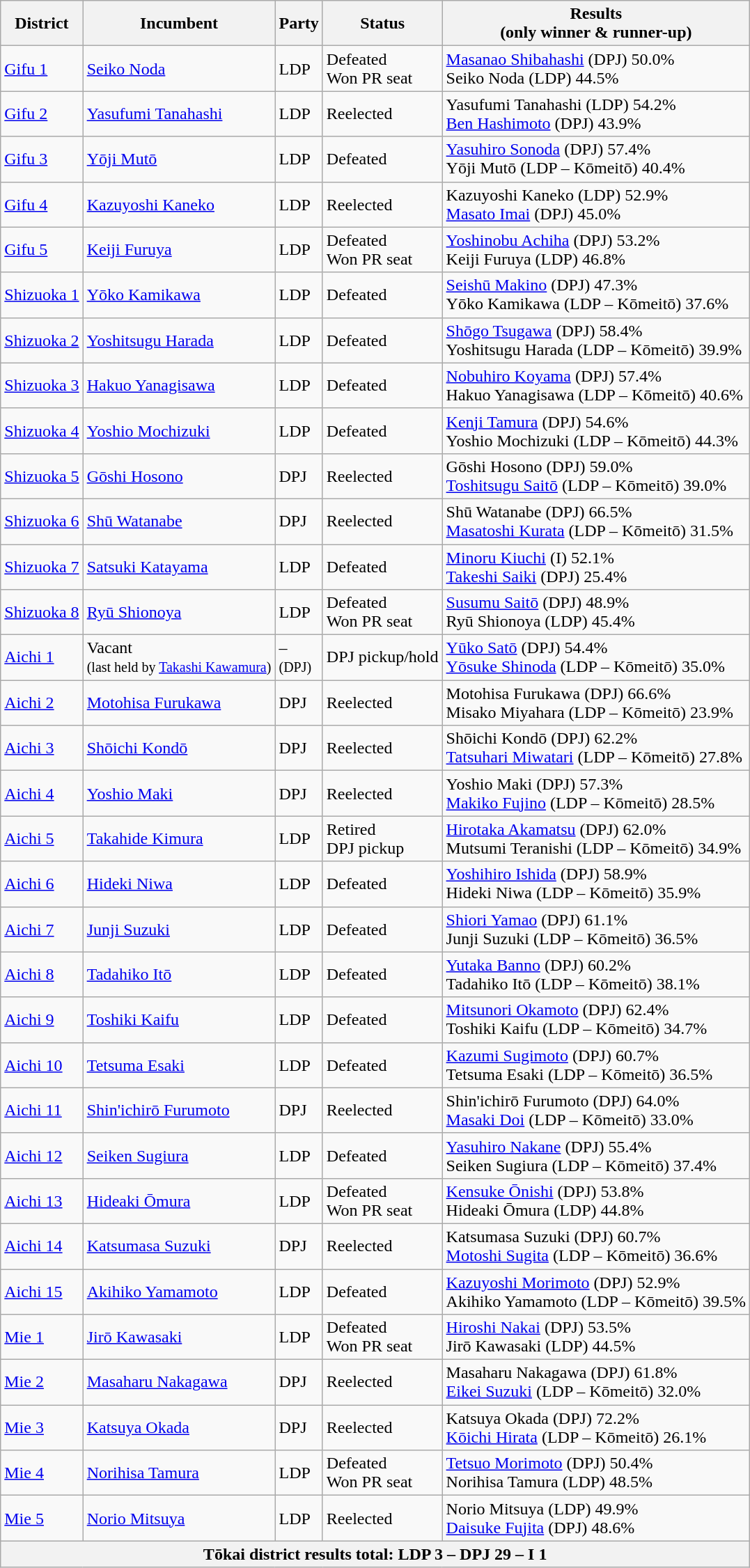<table class="wikitable">
<tr>
<th>District</th>
<th>Incumbent</th>
<th>Party</th>
<th>Status</th>
<th>Results<br>(only winner & runner-up)</th>
</tr>
<tr>
<td><a href='#'>Gifu 1</a></td>
<td><a href='#'>Seiko Noda</a></td>
<td>LDP</td>
<td>Defeated<br>Won PR seat</td>
<td><a href='#'>Masanao Shibahashi</a> (DPJ) 50.0%<br>Seiko Noda (LDP) 44.5%</td>
</tr>
<tr>
<td><a href='#'>Gifu 2</a></td>
<td><a href='#'>Yasufumi Tanahashi</a></td>
<td>LDP</td>
<td>Reelected</td>
<td>Yasufumi Tanahashi (LDP) 54.2%<br><a href='#'>Ben Hashimoto</a> (DPJ) 43.9%</td>
</tr>
<tr>
<td><a href='#'>Gifu 3</a></td>
<td><a href='#'>Yōji Mutō</a></td>
<td>LDP</td>
<td>Defeated</td>
<td><a href='#'>Yasuhiro Sonoda</a> (DPJ) 57.4%<br>Yōji Mutō (LDP – Kōmeitō) 40.4%</td>
</tr>
<tr>
<td><a href='#'>Gifu 4</a></td>
<td><a href='#'>Kazuyoshi Kaneko</a></td>
<td>LDP</td>
<td>Reelected</td>
<td>Kazuyoshi Kaneko (LDP) 52.9%<br><a href='#'>Masato Imai</a> (DPJ) 45.0%</td>
</tr>
<tr>
<td><a href='#'>Gifu 5</a></td>
<td><a href='#'>Keiji Furuya</a></td>
<td>LDP</td>
<td>Defeated<br>Won PR seat</td>
<td><a href='#'>Yoshinobu Achiha</a> (DPJ) 53.2%<br>Keiji Furuya (LDP) 46.8%</td>
</tr>
<tr>
<td><a href='#'>Shizuoka 1</a></td>
<td><a href='#'>Yōko Kamikawa</a></td>
<td>LDP</td>
<td>Defeated</td>
<td><a href='#'>Seishū Makino</a> (DPJ) 47.3%<br>Yōko Kamikawa (LDP – Kōmeitō) 37.6%</td>
</tr>
<tr>
<td><a href='#'>Shizuoka 2</a></td>
<td><a href='#'>Yoshitsugu Harada</a></td>
<td>LDP</td>
<td>Defeated</td>
<td><a href='#'>Shōgo Tsugawa</a> (DPJ) 58.4%<br>Yoshitsugu Harada (LDP – Kōmeitō) 39.9%</td>
</tr>
<tr>
<td><a href='#'>Shizuoka 3</a></td>
<td><a href='#'>Hakuo Yanagisawa</a></td>
<td>LDP</td>
<td>Defeated</td>
<td><a href='#'>Nobuhiro Koyama</a> (DPJ) 57.4%<br>Hakuo Yanagisawa (LDP – Kōmeitō) 40.6%</td>
</tr>
<tr>
<td><a href='#'>Shizuoka 4</a></td>
<td><a href='#'>Yoshio Mochizuki</a></td>
<td>LDP</td>
<td>Defeated</td>
<td><a href='#'>Kenji Tamura</a> (DPJ) 54.6%<br>Yoshio Mochizuki (LDP – Kōmeitō) 44.3%</td>
</tr>
<tr>
<td><a href='#'>Shizuoka 5</a></td>
<td><a href='#'>Gōshi Hosono</a></td>
<td>DPJ</td>
<td>Reelected</td>
<td>Gōshi Hosono (DPJ) 59.0%<br><a href='#'>Toshitsugu Saitō</a> (LDP – Kōmeitō) 39.0%</td>
</tr>
<tr>
<td><a href='#'>Shizuoka 6</a></td>
<td><a href='#'>Shū Watanabe</a></td>
<td>DPJ</td>
<td>Reelected</td>
<td>Shū Watanabe (DPJ) 66.5%<br><a href='#'>Masatoshi Kurata</a> (LDP – Kōmeitō) 31.5%</td>
</tr>
<tr>
<td><a href='#'>Shizuoka 7</a></td>
<td><a href='#'>Satsuki Katayama</a></td>
<td>LDP</td>
<td>Defeated</td>
<td><a href='#'>Minoru Kiuchi</a> (I) 52.1%<br><a href='#'>Takeshi Saiki</a> (DPJ) 25.4%</td>
</tr>
<tr>
<td><a href='#'>Shizuoka 8</a></td>
<td><a href='#'>Ryū Shionoya</a></td>
<td>LDP</td>
<td>Defeated<br>Won PR seat</td>
<td><a href='#'>Susumu Saitō</a> (DPJ) 48.9%<br>Ryū Shionoya (LDP) 45.4%</td>
</tr>
<tr>
<td><a href='#'>Aichi 1</a></td>
<td>Vacant<br><small>(last held by <a href='#'>Takashi Kawamura</a>)</small></td>
<td>–<br><small>(DPJ)</small></td>
<td>DPJ pickup/hold</td>
<td><a href='#'>Yūko Satō</a> (DPJ) 54.4%<br><a href='#'>Yōsuke Shinoda</a> (LDP – Kōmeitō) 35.0%</td>
</tr>
<tr>
<td><a href='#'>Aichi 2</a></td>
<td><a href='#'>Motohisa Furukawa</a></td>
<td>DPJ</td>
<td>Reelected</td>
<td>Motohisa Furukawa (DPJ) 66.6%<br>Misako Miyahara (LDP – Kōmeitō) 23.9%</td>
</tr>
<tr>
<td><a href='#'>Aichi 3</a></td>
<td><a href='#'>Shōichi Kondō</a></td>
<td>DPJ</td>
<td>Reelected</td>
<td>Shōichi Kondō (DPJ) 62.2%<br><a href='#'>Tatsuhari Miwatari</a> (LDP – Kōmeitō) 27.8%</td>
</tr>
<tr>
<td><a href='#'>Aichi 4</a></td>
<td><a href='#'>Yoshio Maki</a></td>
<td>DPJ</td>
<td>Reelected</td>
<td>Yoshio Maki (DPJ) 57.3%<br><a href='#'>Makiko Fujino</a> (LDP – Kōmeitō) 28.5%</td>
</tr>
<tr>
<td><a href='#'>Aichi 5</a></td>
<td><a href='#'>Takahide Kimura</a></td>
<td>LDP</td>
<td>Retired<br>DPJ pickup</td>
<td><a href='#'>Hirotaka Akamatsu</a> (DPJ) 62.0%<br>Mutsumi Teranishi (LDP – Kōmeitō) 34.9%</td>
</tr>
<tr>
<td><a href='#'>Aichi 6</a></td>
<td><a href='#'>Hideki Niwa</a></td>
<td>LDP</td>
<td>Defeated</td>
<td><a href='#'>Yoshihiro Ishida</a> (DPJ) 58.9%<br>Hideki Niwa (LDP – Kōmeitō) 35.9%</td>
</tr>
<tr>
<td><a href='#'>Aichi 7</a></td>
<td><a href='#'>Junji Suzuki</a></td>
<td>LDP</td>
<td>Defeated</td>
<td><a href='#'>Shiori Yamao</a> (DPJ) 61.1%<br>Junji Suzuki (LDP – Kōmeitō) 36.5%</td>
</tr>
<tr>
<td><a href='#'>Aichi 8</a></td>
<td><a href='#'>Tadahiko Itō</a></td>
<td>LDP</td>
<td>Defeated</td>
<td><a href='#'>Yutaka Banno</a> (DPJ) 60.2%<br>Tadahiko Itō (LDP – Kōmeitō) 38.1%</td>
</tr>
<tr>
<td><a href='#'>Aichi 9</a></td>
<td><a href='#'>Toshiki Kaifu</a></td>
<td>LDP</td>
<td>Defeated</td>
<td><a href='#'>Mitsunori Okamoto</a> (DPJ) 62.4%<br>Toshiki Kaifu (LDP – Kōmeitō) 34.7%</td>
</tr>
<tr>
<td><a href='#'>Aichi 10</a></td>
<td><a href='#'>Tetsuma Esaki</a></td>
<td>LDP</td>
<td>Defeated</td>
<td><a href='#'>Kazumi Sugimoto</a> (DPJ) 60.7%<br>Tetsuma Esaki (LDP – Kōmeitō) 36.5%</td>
</tr>
<tr>
<td><a href='#'>Aichi 11</a></td>
<td><a href='#'>Shin'ichirō Furumoto</a></td>
<td>DPJ</td>
<td>Reelected</td>
<td>Shin'ichirō Furumoto (DPJ) 64.0%<br><a href='#'>Masaki Doi</a> (LDP – Kōmeitō) 33.0%</td>
</tr>
<tr>
<td><a href='#'>Aichi 12</a></td>
<td><a href='#'>Seiken Sugiura</a></td>
<td>LDP</td>
<td>Defeated</td>
<td><a href='#'>Yasuhiro Nakane</a> (DPJ) 55.4%<br>Seiken Sugiura (LDP – Kōmeitō) 37.4%</td>
</tr>
<tr>
<td><a href='#'>Aichi 13</a></td>
<td><a href='#'>Hideaki Ōmura</a></td>
<td>LDP</td>
<td>Defeated<br>Won PR seat</td>
<td><a href='#'>Kensuke Ōnishi</a> (DPJ) 53.8%<br>Hideaki Ōmura (LDP) 44.8%</td>
</tr>
<tr>
<td><a href='#'>Aichi 14</a></td>
<td><a href='#'>Katsumasa Suzuki</a></td>
<td>DPJ</td>
<td>Reelected</td>
<td>Katsumasa Suzuki (DPJ) 60.7%<br><a href='#'>Motoshi Sugita</a> (LDP – Kōmeitō) 36.6%</td>
</tr>
<tr>
<td><a href='#'>Aichi 15</a></td>
<td><a href='#'>Akihiko Yamamoto</a></td>
<td>LDP</td>
<td>Defeated</td>
<td><a href='#'>Kazuyoshi Morimoto</a> (DPJ) 52.9%<br>Akihiko Yamamoto (LDP – Kōmeitō) 39.5%</td>
</tr>
<tr>
<td><a href='#'>Mie 1</a></td>
<td><a href='#'>Jirō Kawasaki</a></td>
<td>LDP</td>
<td>Defeated<br>Won PR seat</td>
<td><a href='#'>Hiroshi Nakai</a> (DPJ) 53.5%<br>Jirō Kawasaki (LDP) 44.5%</td>
</tr>
<tr>
<td><a href='#'>Mie 2</a></td>
<td><a href='#'>Masaharu Nakagawa</a></td>
<td>DPJ</td>
<td>Reelected</td>
<td>Masaharu Nakagawa (DPJ) 61.8%<br><a href='#'>Eikei Suzuki</a> (LDP – Kōmeitō) 32.0%</td>
</tr>
<tr>
<td><a href='#'>Mie 3</a></td>
<td><a href='#'>Katsuya Okada</a></td>
<td>DPJ</td>
<td>Reelected</td>
<td>Katsuya Okada (DPJ) 72.2%<br><a href='#'>Kōichi Hirata</a> (LDP – Kōmeitō) 26.1%</td>
</tr>
<tr>
<td><a href='#'>Mie 4</a></td>
<td><a href='#'>Norihisa Tamura</a></td>
<td>LDP</td>
<td>Defeated<br>Won PR seat</td>
<td><a href='#'>Tetsuo Morimoto</a> (DPJ) 50.4%<br>Norihisa Tamura (LDP) 48.5%</td>
</tr>
<tr>
<td><a href='#'>Mie 5</a></td>
<td><a href='#'>Norio Mitsuya</a></td>
<td>LDP</td>
<td>Reelected</td>
<td>Norio Mitsuya (LDP) 49.9%<br><a href='#'>Daisuke Fujita</a> (DPJ) 48.6%</td>
</tr>
<tr>
<th colspan="5">Tōkai district results total: LDP 3 – DPJ 29 – I 1</th>
</tr>
</table>
